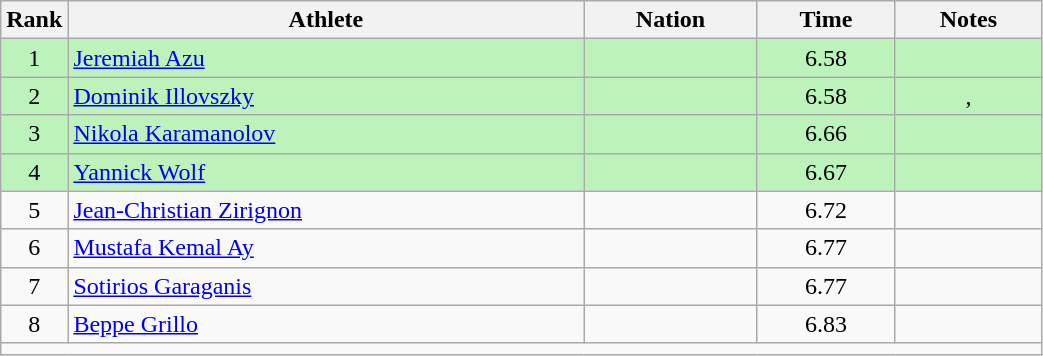<table class="wikitable sortable" style="text-align:center;width: 55%;">
<tr>
<th scope="col" style="width: 10px;">Rank</th>
<th scope="col">Athlete</th>
<th scope="col">Nation</th>
<th scope="col">Time</th>
<th scope="col">Notes</th>
</tr>
<tr bgcolor=bbf3bb>
<td>1</td>
<td align=left><a href='#'>Jeremiah Azu</a></td>
<td align=left></td>
<td>6.58 </td>
<td></td>
</tr>
<tr bgcolor=bbf3bb>
<td>2</td>
<td align=left><a href='#'>Dominik Illovszky</a></td>
<td align=left></td>
<td>6.58 </td>
<td>, </td>
</tr>
<tr bgcolor=bbf3bb>
<td>3</td>
<td align=left><a href='#'>Nikola Karamanolov</a></td>
<td align=left></td>
<td>6.66</td>
<td></td>
</tr>
<tr bgcolor=bbf3bb>
<td>4</td>
<td align=left><a href='#'>Yannick Wolf</a></td>
<td align=left></td>
<td>6.67</td>
<td></td>
</tr>
<tr>
<td>5</td>
<td align=left><a href='#'>Jean-Christian Zirignon</a></td>
<td align=left></td>
<td>6.72</td>
<td></td>
</tr>
<tr>
<td>6</td>
<td align=left><a href='#'>Mustafa Kemal Ay</a></td>
<td align=left></td>
<td>6.77 </td>
<td></td>
</tr>
<tr>
<td>7</td>
<td align=left><a href='#'>Sotirios Garaganis</a></td>
<td align=left></td>
<td>6.77 </td>
<td></td>
</tr>
<tr>
<td>8</td>
<td align=left><a href='#'>Beppe Grillo</a></td>
<td align=left></td>
<td>6.83</td>
<td></td>
</tr>
<tr class="sortbottom">
<td colspan="5"></td>
</tr>
</table>
